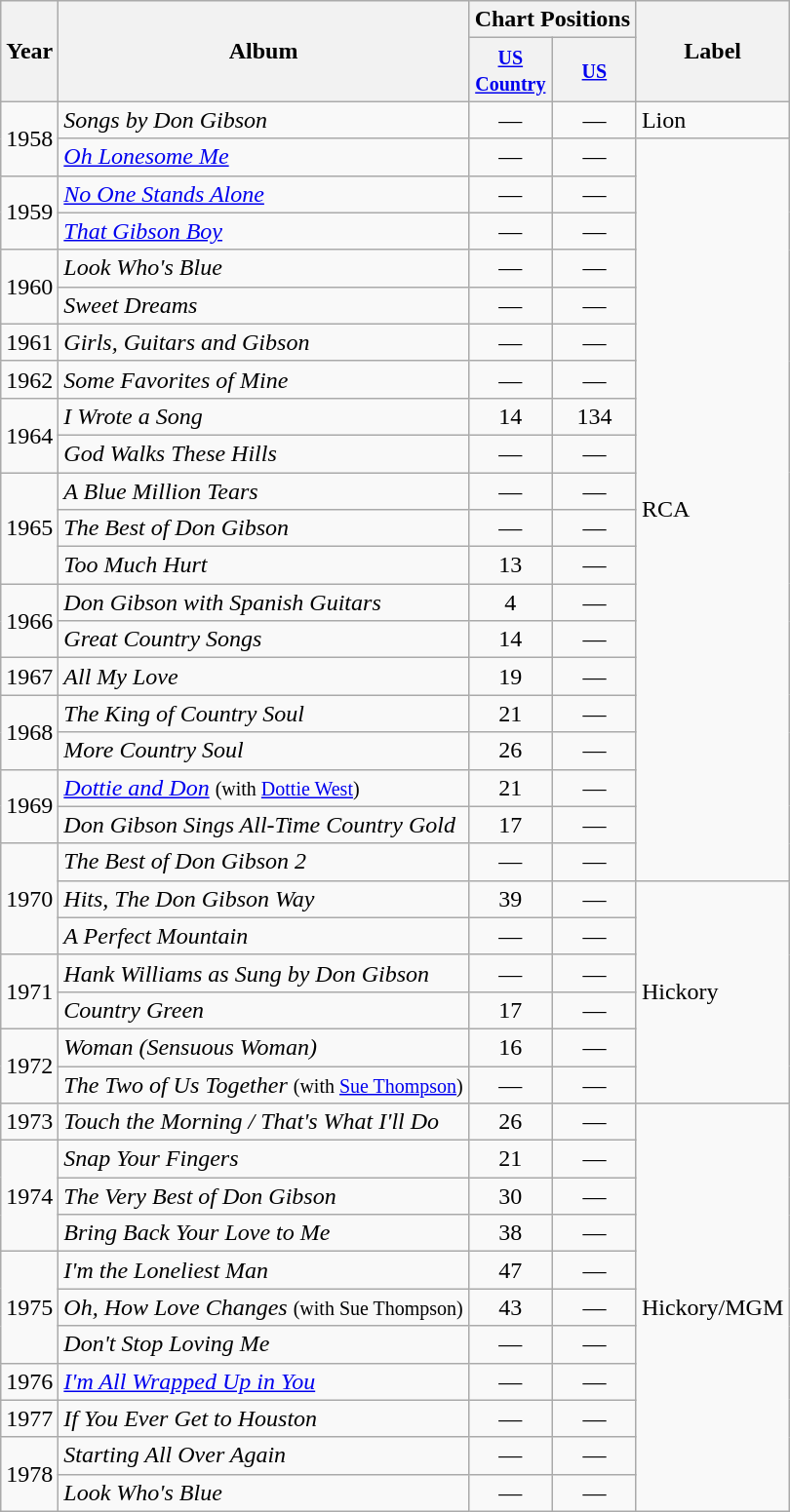<table class="wikitable">
<tr>
<th rowspan="2">Year</th>
<th rowspan="2">Album</th>
<th colspan="2">Chart Positions</th>
<th rowspan="2">Label</th>
</tr>
<tr>
<th width="50"><small><a href='#'>US Country</a></small></th>
<th width="50"><small><a href='#'>US</a></small></th>
</tr>
<tr>
<td rowspan="2">1958</td>
<td><em>Songs by Don Gibson</em></td>
<td align="center">—</td>
<td align="center">—</td>
<td>Lion</td>
</tr>
<tr>
<td><em><a href='#'>Oh Lonesome Me</a></em></td>
<td align="center">—</td>
<td align="center">—</td>
<td rowspan="20">RCA</td>
</tr>
<tr>
<td rowspan="2">1959</td>
<td><em><a href='#'>No One Stands Alone</a></em></td>
<td align="center">—</td>
<td align="center">—</td>
</tr>
<tr>
<td><em><a href='#'>That Gibson Boy</a></em></td>
<td align="center">—</td>
<td align="center">—</td>
</tr>
<tr>
<td rowspan="2">1960</td>
<td><em>Look Who's Blue</em></td>
<td align="center">—</td>
<td align="center">—</td>
</tr>
<tr>
<td><em>Sweet Dreams</em></td>
<td align="center">—</td>
<td align="center">—</td>
</tr>
<tr>
<td>1961</td>
<td><em>Girls, Guitars and Gibson</em></td>
<td align="center">—</td>
<td align="center">—</td>
</tr>
<tr>
<td>1962</td>
<td><em>Some Favorites of Mine</em></td>
<td align="center">—</td>
<td align="center">—</td>
</tr>
<tr>
<td rowspan="2">1964</td>
<td><em>I Wrote a Song</em></td>
<td align="center">14</td>
<td align="center">134</td>
</tr>
<tr>
<td><em>God Walks These Hills</em></td>
<td align="center">—</td>
<td align="center">—</td>
</tr>
<tr>
<td rowspan="3">1965</td>
<td><em>A Blue Million Tears</em></td>
<td align="center">—</td>
<td align="center">—</td>
</tr>
<tr>
<td><em>The Best of Don Gibson</em></td>
<td align="center">—</td>
<td align="center">—</td>
</tr>
<tr>
<td><em>Too Much Hurt</em></td>
<td align="center">13</td>
<td align="center">—</td>
</tr>
<tr>
<td rowspan="2">1966</td>
<td><em>Don Gibson with Spanish Guitars</em></td>
<td align="center">4</td>
<td align="center">—</td>
</tr>
<tr>
<td><em>Great Country Songs</em></td>
<td align="center">14</td>
<td align="center">—</td>
</tr>
<tr>
<td>1967</td>
<td><em>All My Love</em></td>
<td align="center">19</td>
<td align="center">—</td>
</tr>
<tr>
<td rowspan="2">1968</td>
<td><em>The King of Country Soul</em></td>
<td align="center">21</td>
<td align="center">—</td>
</tr>
<tr>
<td><em>More Country Soul</em></td>
<td align="center">26</td>
<td align="center">—</td>
</tr>
<tr>
<td rowspan="2">1969</td>
<td><em><a href='#'>Dottie and Don</a></em> <small>(with <a href='#'>Dottie West</a>)</small></td>
<td align="center">21</td>
<td align="center">—</td>
</tr>
<tr>
<td><em>Don Gibson Sings All-Time Country Gold</em></td>
<td align="center">17</td>
<td align="center">—</td>
</tr>
<tr>
<td rowspan="3">1970</td>
<td><em>The Best of Don Gibson 2</em></td>
<td align="center">—</td>
<td align="center">—</td>
</tr>
<tr>
<td><em>Hits, The Don Gibson Way</em></td>
<td align="center">39</td>
<td align="center">—</td>
<td rowspan="6">Hickory</td>
</tr>
<tr>
<td><em>A Perfect Mountain</em></td>
<td align="center">—</td>
<td align="center">—</td>
</tr>
<tr>
<td rowspan="2">1971</td>
<td><em>Hank Williams as Sung by Don Gibson</em></td>
<td align="center">—</td>
<td align="center">—</td>
</tr>
<tr>
<td><em>Country Green</em></td>
<td align="center">17</td>
<td align="center">—</td>
</tr>
<tr>
<td rowspan="2">1972</td>
<td><em>Woman (Sensuous Woman)</em></td>
<td align="center">16</td>
<td align="center">—</td>
</tr>
<tr>
<td><em>The Two of Us Together</em> <small>(with <a href='#'>Sue Thompson</a>)</small></td>
<td align="center">—</td>
<td align="center">—</td>
</tr>
<tr>
<td>1973</td>
<td><em>Touch the Morning / That's What I'll Do</em></td>
<td align="center">26</td>
<td align="center">—</td>
<td rowspan="11">Hickory/MGM</td>
</tr>
<tr>
<td rowspan="3">1974</td>
<td><em>Snap Your Fingers</em></td>
<td align="center">21</td>
<td align="center">—</td>
</tr>
<tr>
<td><em>The Very Best of Don Gibson</em></td>
<td align="center">30</td>
<td align="center">—</td>
</tr>
<tr>
<td><em>Bring Back Your Love to Me</em></td>
<td align="center">38</td>
<td align="center">—</td>
</tr>
<tr>
<td rowspan="3">1975</td>
<td><em>I'm the Loneliest Man</em></td>
<td align="center">47</td>
<td align="center">—</td>
</tr>
<tr>
<td><em>Oh, How Love Changes</em> <small>(with Sue Thompson)</small></td>
<td align="center">43</td>
<td align="center">—</td>
</tr>
<tr>
<td><em>Don't Stop Loving Me</em></td>
<td align="center">—</td>
<td align="center">—</td>
</tr>
<tr>
<td>1976</td>
<td><em><a href='#'>I'm All Wrapped Up in You</a></em></td>
<td align="center">—</td>
<td align="center">—</td>
</tr>
<tr>
<td>1977</td>
<td><em>If You Ever Get to Houston</em></td>
<td align="center">—</td>
<td align="center">—</td>
</tr>
<tr>
<td rowspan="2">1978</td>
<td><em>Starting All Over Again</em></td>
<td align="center">—</td>
<td align="center">—</td>
</tr>
<tr>
<td><em>Look Who's Blue</em></td>
<td align="center">—</td>
<td align="center">—</td>
</tr>
</table>
